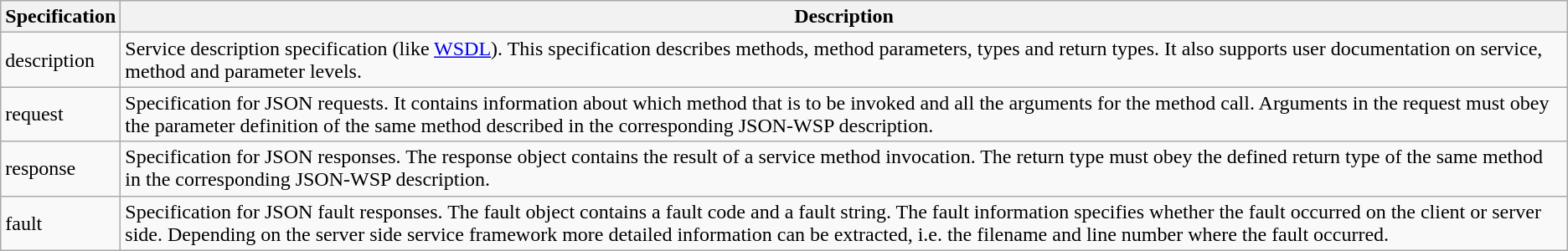<table class="wikitable">
<tr>
<th>Specification</th>
<th>Description</th>
</tr>
<tr>
<td>description</td>
<td>Service description specification (like <a href='#'>WSDL</a>). This specification describes methods, method parameters, types and return types. It also supports user documentation on service, method and parameter levels.</td>
</tr>
<tr>
<td>request</td>
<td>Specification for JSON requests. It contains information about which method that is to be invoked and all the arguments for the method call. Arguments in the request must obey the parameter definition of the same method described in the corresponding JSON-WSP description.</td>
</tr>
<tr>
<td>response</td>
<td>Specification for JSON responses. The response object contains the result of a service method invocation. The return type must obey the defined return type of the same method in the corresponding JSON-WSP description.</td>
</tr>
<tr>
<td>fault</td>
<td>Specification for JSON fault responses. The fault object contains a fault code and a fault string. The fault information specifies whether the fault occurred on the client or server side. Depending on the server side service framework more detailed information can be extracted, i.e. the filename and line number where the fault occurred.</td>
</tr>
</table>
